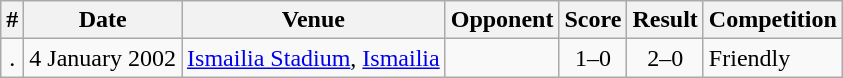<table class="wikitable">
<tr>
<th>#</th>
<th>Date</th>
<th>Venue</th>
<th>Opponent</th>
<th>Score</th>
<th>Result</th>
<th>Competition</th>
</tr>
<tr>
<td align=center>.</td>
<td>4 January 2002</td>
<td><a href='#'>Ismailia Stadium</a>, <a href='#'>Ismailia</a></td>
<td></td>
<td align=center>1–0</td>
<td align=center>2–0</td>
<td>Friendly</td>
</tr>
</table>
